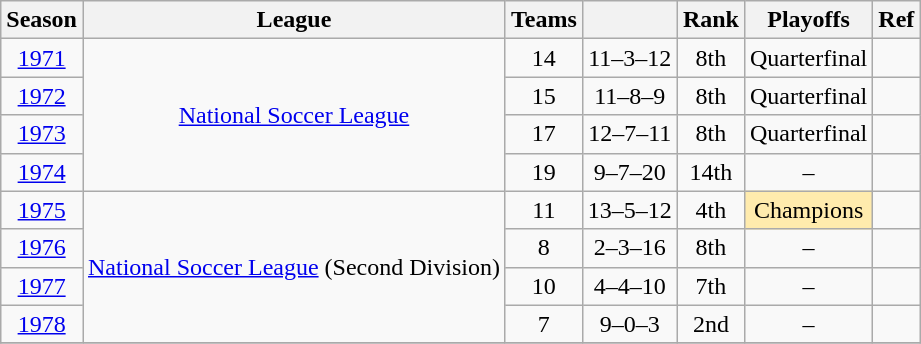<table class="wikitable" style="text-align: center;">
<tr>
<th>Season</th>
<th>League</th>
<th>Teams</th>
<th></th>
<th>Rank</th>
<th>Playoffs</th>
<th>Ref</th>
</tr>
<tr>
<td><a href='#'>1971</a></td>
<td rowspan="4"><a href='#'>National Soccer League</a></td>
<td>14</td>
<td>11–3–12</td>
<td>8th</td>
<td>Quarterfinal</td>
<td></td>
</tr>
<tr>
<td><a href='#'>1972</a></td>
<td>15</td>
<td>11–8–9</td>
<td>8th</td>
<td>Quarterfinal</td>
<td></td>
</tr>
<tr>
<td><a href='#'>1973</a></td>
<td>17</td>
<td>12–7–11</td>
<td>8th</td>
<td>Quarterfinal</td>
<td></td>
</tr>
<tr>
<td><a href='#'>1974</a></td>
<td>19</td>
<td>9–7–20</td>
<td>14th</td>
<td>–</td>
<td></td>
</tr>
<tr>
<td><a href='#'>1975</a></td>
<td rowspan="4"><a href='#'>National Soccer League</a> (Second Division)</td>
<td>11</td>
<td>13–5–12</td>
<td>4th</td>
<td bgcolor="FFEBAD">Champions</td>
<td></td>
</tr>
<tr>
<td><a href='#'>1976</a></td>
<td>8</td>
<td>2–3–16</td>
<td>8th</td>
<td>–</td>
<td></td>
</tr>
<tr>
<td><a href='#'>1977</a></td>
<td>10</td>
<td>4–4–10</td>
<td>7th</td>
<td>–</td>
<td></td>
</tr>
<tr>
<td><a href='#'>1978</a></td>
<td>7</td>
<td>9–0–3</td>
<td>2nd</td>
<td>–</td>
<td></td>
</tr>
<tr>
</tr>
</table>
